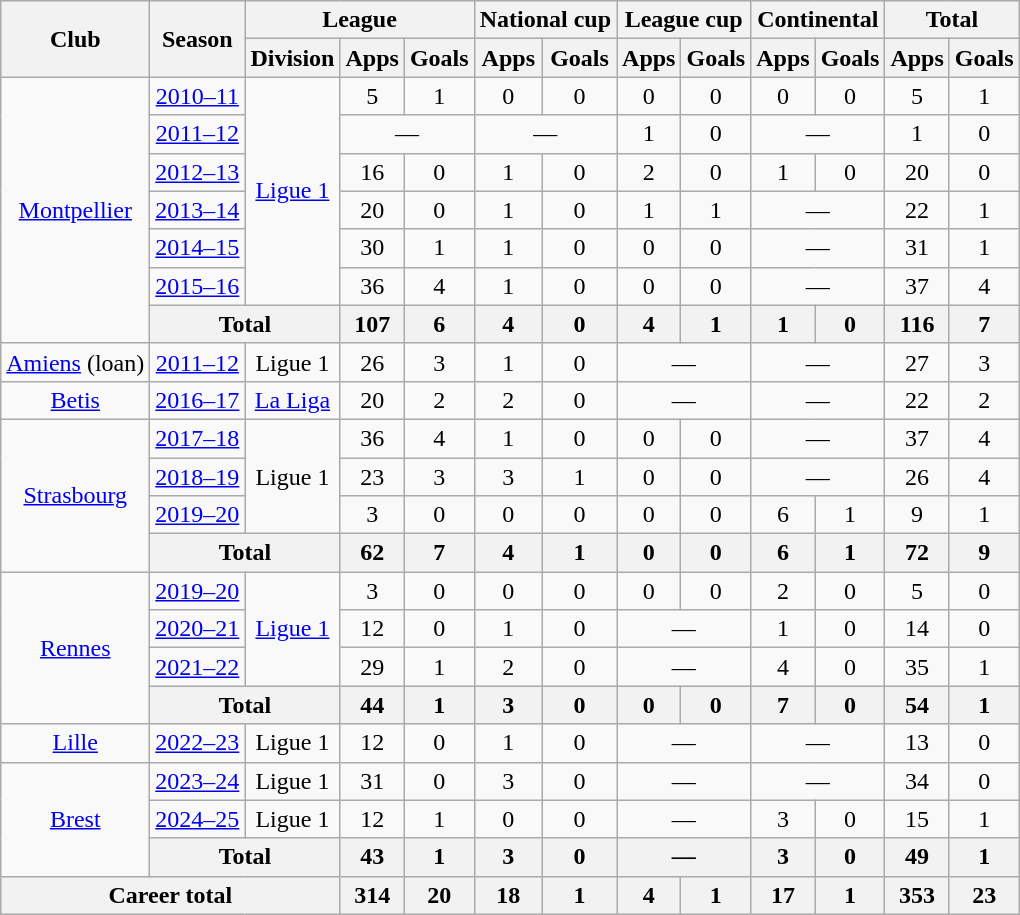<table class="wikitable" style="text-align:center">
<tr>
<th rowspan="2">Club</th>
<th rowspan="2">Season</th>
<th colspan="3">League</th>
<th colspan="2">National cup</th>
<th colspan="2">League cup</th>
<th colspan="2">Continental</th>
<th colspan="2">Total</th>
</tr>
<tr>
<th>Division</th>
<th>Apps</th>
<th>Goals</th>
<th>Apps</th>
<th>Goals</th>
<th>Apps</th>
<th>Goals</th>
<th>Apps</th>
<th>Goals</th>
<th>Apps</th>
<th>Goals</th>
</tr>
<tr>
<td rowspan="7"><a href='#'>Montpellier</a></td>
<td><a href='#'>2010–11</a></td>
<td rowspan="6"><a href='#'>Ligue 1</a></td>
<td>5</td>
<td>1</td>
<td>0</td>
<td>0</td>
<td>0</td>
<td>0</td>
<td>0</td>
<td>0</td>
<td>5</td>
<td>1</td>
</tr>
<tr>
<td><a href='#'>2011–12</a></td>
<td colspan="2">—</td>
<td colspan="2">—</td>
<td>1</td>
<td>0</td>
<td colspan="2">—</td>
<td>1</td>
<td>0</td>
</tr>
<tr>
<td><a href='#'>2012–13</a></td>
<td>16</td>
<td>0</td>
<td>1</td>
<td>0</td>
<td>2</td>
<td>0</td>
<td>1</td>
<td>0</td>
<td>20</td>
<td>0</td>
</tr>
<tr>
<td><a href='#'>2013–14</a></td>
<td>20</td>
<td>0</td>
<td>1</td>
<td>0</td>
<td>1</td>
<td>1</td>
<td colspan="2">—</td>
<td>22</td>
<td>1</td>
</tr>
<tr>
<td><a href='#'>2014–15</a></td>
<td>30</td>
<td>1</td>
<td>1</td>
<td>0</td>
<td>0</td>
<td>0</td>
<td colspan="2">—</td>
<td>31</td>
<td>1</td>
</tr>
<tr>
<td><a href='#'>2015–16</a></td>
<td>36</td>
<td>4</td>
<td>1</td>
<td>0</td>
<td>0</td>
<td>0</td>
<td colspan="2">—</td>
<td>37</td>
<td>4</td>
</tr>
<tr>
<th colspan="2">Total</th>
<th>107</th>
<th>6</th>
<th>4</th>
<th>0</th>
<th>4</th>
<th>1</th>
<th>1</th>
<th>0</th>
<th>116</th>
<th>7</th>
</tr>
<tr>
<td><a href='#'>Amiens</a> (loan)</td>
<td><a href='#'>2011–12</a></td>
<td>Ligue 1</td>
<td>26</td>
<td>3</td>
<td>1</td>
<td>0</td>
<td colspan="2">—</td>
<td colspan="2">—</td>
<td>27</td>
<td>3</td>
</tr>
<tr>
<td><a href='#'>Betis</a></td>
<td><a href='#'>2016–17</a></td>
<td><a href='#'>La Liga</a></td>
<td>20</td>
<td>2</td>
<td>2</td>
<td>0</td>
<td colspan="2">—</td>
<td colspan="2">—</td>
<td>22</td>
<td>2</td>
</tr>
<tr>
<td rowspan="4"><a href='#'>Strasbourg</a></td>
<td><a href='#'>2017–18</a></td>
<td rowspan="3">Ligue 1</td>
<td>36</td>
<td>4</td>
<td>1</td>
<td>0</td>
<td>0</td>
<td>0</td>
<td colspan="2">—</td>
<td>37</td>
<td>4</td>
</tr>
<tr>
<td><a href='#'>2018–19</a></td>
<td>23</td>
<td>3</td>
<td>3</td>
<td>1</td>
<td>0</td>
<td>0</td>
<td colspan="2">—</td>
<td>26</td>
<td>4</td>
</tr>
<tr>
<td><a href='#'>2019–20</a></td>
<td>3</td>
<td>0</td>
<td>0</td>
<td>0</td>
<td>0</td>
<td>0</td>
<td>6</td>
<td>1</td>
<td>9</td>
<td>1</td>
</tr>
<tr>
<th colspan="2">Total</th>
<th>62</th>
<th>7</th>
<th>4</th>
<th>1</th>
<th>0</th>
<th>0</th>
<th>6</th>
<th>1</th>
<th>72</th>
<th>9</th>
</tr>
<tr>
<td rowspan="4"><a href='#'>Rennes</a></td>
<td><a href='#'>2019–20</a></td>
<td rowspan="3"><a href='#'>Ligue 1</a></td>
<td>3</td>
<td>0</td>
<td>0</td>
<td>0</td>
<td>0</td>
<td>0</td>
<td>2</td>
<td>0</td>
<td>5</td>
<td>0</td>
</tr>
<tr>
<td><a href='#'>2020–21</a></td>
<td>12</td>
<td>0</td>
<td>1</td>
<td>0</td>
<td colspan="2">—</td>
<td>1</td>
<td>0</td>
<td>14</td>
<td>0</td>
</tr>
<tr>
<td><a href='#'>2021–22</a></td>
<td>29</td>
<td>1</td>
<td>2</td>
<td>0</td>
<td colspan="2">—</td>
<td>4</td>
<td>0</td>
<td>35</td>
<td>1</td>
</tr>
<tr>
<th colspan="2">Total</th>
<th>44</th>
<th>1</th>
<th>3</th>
<th>0</th>
<th>0</th>
<th>0</th>
<th>7</th>
<th>0</th>
<th>54</th>
<th>1</th>
</tr>
<tr>
<td><a href='#'>Lille</a></td>
<td><a href='#'>2022–23</a></td>
<td>Ligue 1</td>
<td>12</td>
<td>0</td>
<td>1</td>
<td>0</td>
<td colspan="2">—</td>
<td colspan="2">—</td>
<td>13</td>
<td>0</td>
</tr>
<tr>
<td rowspan="3"><a href='#'>Brest</a></td>
<td><a href='#'>2023–24</a></td>
<td>Ligue 1</td>
<td>31</td>
<td>0</td>
<td>3</td>
<td>0</td>
<td colspan="2">—</td>
<td colspan="2">—</td>
<td>34</td>
<td>0</td>
</tr>
<tr>
<td><a href='#'>2024–25</a></td>
<td>Ligue 1</td>
<td>12</td>
<td>1</td>
<td>0</td>
<td>0</td>
<td colspan="2">—</td>
<td>3</td>
<td>0</td>
<td>15</td>
<td>1</td>
</tr>
<tr>
<th colspan="2">Total</th>
<th>43</th>
<th>1</th>
<th>3</th>
<th>0</th>
<th colspan="2">—</th>
<th>3</th>
<th>0</th>
<th>49</th>
<th>1</th>
</tr>
<tr>
<th colspan="3">Career total</th>
<th>314</th>
<th>20</th>
<th>18</th>
<th>1</th>
<th>4</th>
<th>1</th>
<th>17</th>
<th>1</th>
<th>353</th>
<th>23</th>
</tr>
</table>
